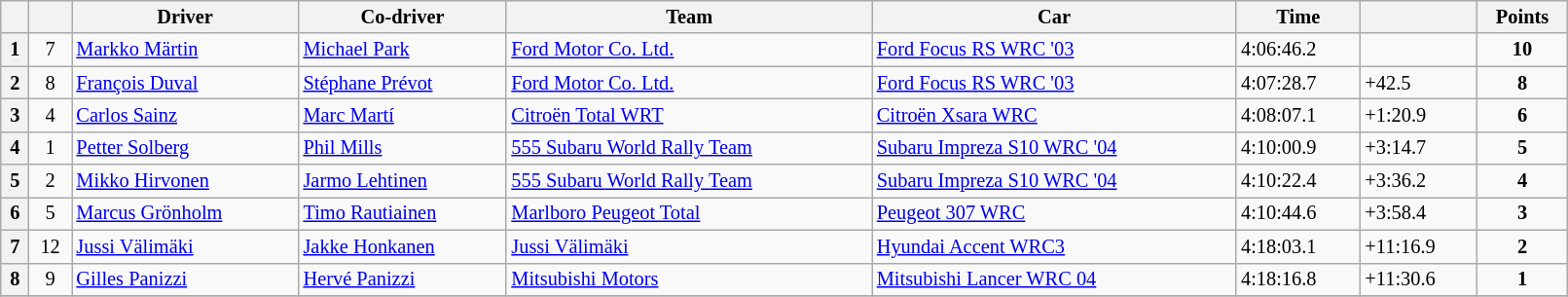<table class="wikitable" width=85% style="font-size: 85%;">
<tr>
<th></th>
<th></th>
<th>Driver</th>
<th>Co-driver</th>
<th>Team</th>
<th>Car</th>
<th>Time</th>
<th></th>
<th>Points</th>
</tr>
<tr>
<th>1</th>
<td align="center">7</td>
<td> <a href='#'>Markko Märtin</a></td>
<td> <a href='#'>Michael Park</a></td>
<td> <a href='#'>Ford Motor Co. Ltd.</a></td>
<td><a href='#'>Ford Focus RS WRC '03</a></td>
<td>4:06:46.2</td>
<td></td>
<td align="center"><strong>10</strong></td>
</tr>
<tr>
<th>2</th>
<td align="center">8</td>
<td> <a href='#'>François Duval</a></td>
<td> <a href='#'>Stéphane Prévot</a></td>
<td> <a href='#'>Ford Motor Co. Ltd.</a></td>
<td><a href='#'>Ford Focus RS WRC '03</a></td>
<td>4:07:28.7</td>
<td>+42.5</td>
<td align="center"><strong>8</strong></td>
</tr>
<tr>
<th>3</th>
<td align="center">4</td>
<td> <a href='#'>Carlos Sainz</a></td>
<td> <a href='#'>Marc Martí</a></td>
<td> <a href='#'>Citroën Total WRT</a></td>
<td><a href='#'>Citroën Xsara WRC</a></td>
<td>4:08:07.1</td>
<td>+1:20.9</td>
<td align="center"><strong>6</strong></td>
</tr>
<tr>
<th>4</th>
<td align="center">1</td>
<td> <a href='#'>Petter Solberg</a></td>
<td> <a href='#'>Phil Mills</a></td>
<td> <a href='#'>555 Subaru World Rally Team</a></td>
<td><a href='#'>Subaru Impreza S10 WRC '04</a></td>
<td>4:10:00.9</td>
<td>+3:14.7</td>
<td align="center"><strong>5</strong></td>
</tr>
<tr>
<th>5</th>
<td align="center">2</td>
<td> <a href='#'>Mikko Hirvonen</a></td>
<td> <a href='#'>Jarmo Lehtinen</a></td>
<td> <a href='#'>555 Subaru World Rally Team</a></td>
<td><a href='#'>Subaru Impreza S10 WRC '04</a></td>
<td>4:10:22.4</td>
<td>+3:36.2</td>
<td align="center"><strong>4</strong></td>
</tr>
<tr>
<th>6</th>
<td align="center">5</td>
<td> <a href='#'>Marcus Grönholm</a></td>
<td> <a href='#'>Timo Rautiainen</a></td>
<td> <a href='#'>Marlboro Peugeot Total</a></td>
<td><a href='#'>Peugeot 307 WRC</a></td>
<td>4:10:44.6</td>
<td>+3:58.4</td>
<td align="center"><strong>3</strong></td>
</tr>
<tr>
<th>7</th>
<td align="center">12</td>
<td> <a href='#'>Jussi Välimäki</a></td>
<td> <a href='#'>Jakke Honkanen</a></td>
<td> <a href='#'>Jussi Välimäki</a></td>
<td><a href='#'>Hyundai Accent WRC3</a></td>
<td>4:18:03.1</td>
<td>+11:16.9</td>
<td align="center"><strong>2</strong></td>
</tr>
<tr>
<th>8</th>
<td align="center">9</td>
<td> <a href='#'>Gilles Panizzi</a></td>
<td> <a href='#'>Hervé Panizzi</a></td>
<td> <a href='#'>Mitsubishi Motors</a></td>
<td><a href='#'>Mitsubishi Lancer WRC 04</a></td>
<td>4:18:16.8</td>
<td>+11:30.6</td>
<td align="center"><strong>1</strong></td>
</tr>
<tr>
</tr>
</table>
